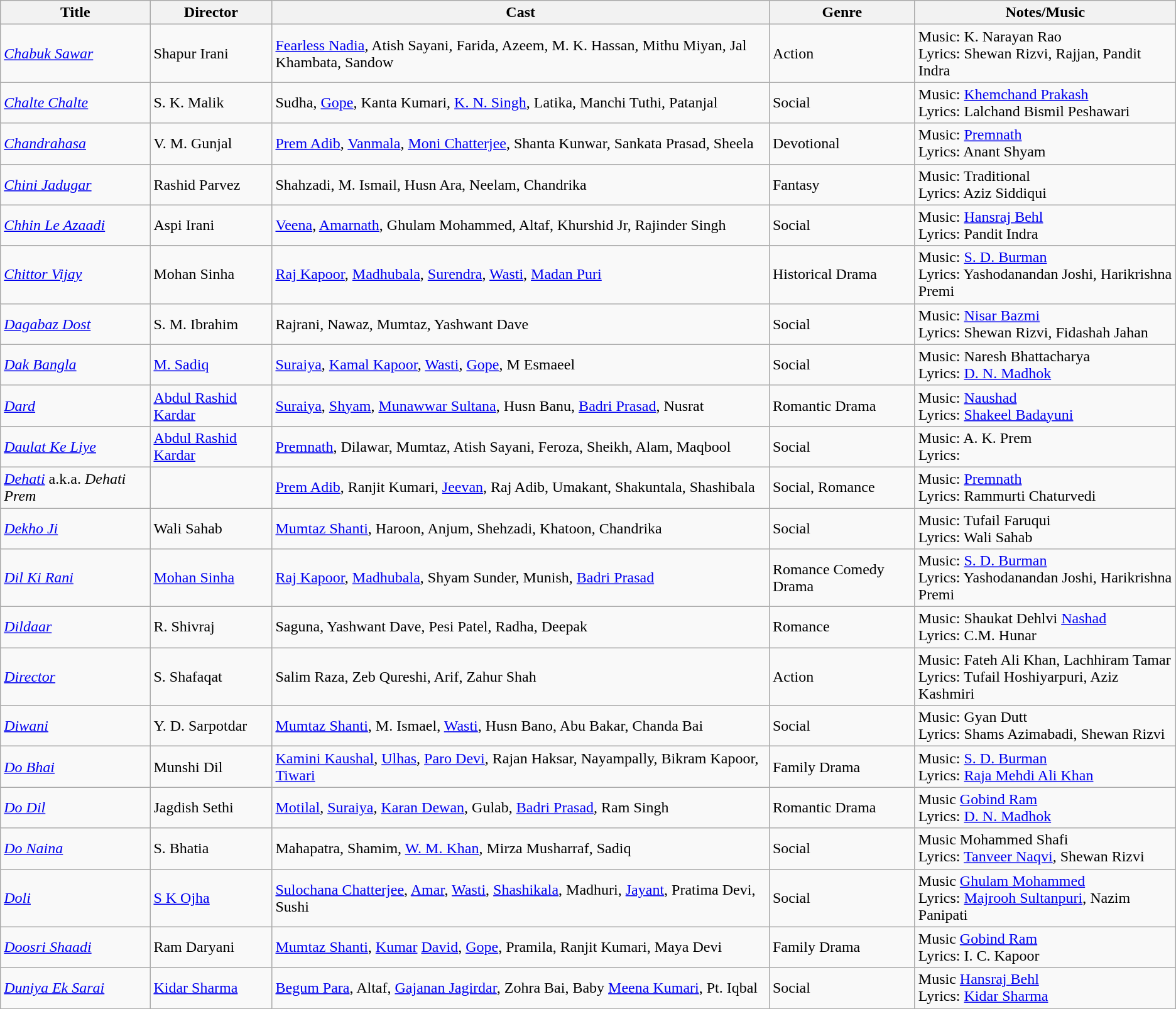<table class="wikitable">
<tr>
<th>Title</th>
<th>Director</th>
<th>Cast</th>
<th>Genre</th>
<th>Notes/Music</th>
</tr>
<tr>
<td><em><a href='#'>Chabuk Sawar</a></em></td>
<td>Shapur Irani</td>
<td><a href='#'>Fearless Nadia</a>, Atish Sayani, Farida, Azeem, M. K. Hassan, Mithu Miyan, Jal Khambata, Sandow</td>
<td>Action</td>
<td>Music: K. Narayan Rao<br>Lyrics: Shewan Rizvi, Rajjan, Pandit Indra</td>
</tr>
<tr>
<td><em><a href='#'>Chalte Chalte</a></em></td>
<td>S. K. Malik</td>
<td>Sudha, <a href='#'>Gope</a>, Kanta Kumari, <a href='#'>K. N. Singh</a>, Latika, Manchi Tuthi, Patanjal</td>
<td>Social</td>
<td>Music: <a href='#'>Khemchand Prakash</a><br>Lyrics: Lalchand Bismil Peshawari</td>
</tr>
<tr>
<td><em><a href='#'>Chandrahasa</a></em></td>
<td>V. M. Gunjal</td>
<td><a href='#'>Prem Adib</a>, <a href='#'>Vanmala</a>,  <a href='#'>Moni Chatterjee</a>, Shanta Kunwar, Sankata Prasad, Sheela</td>
<td>Devotional</td>
<td>Music: <a href='#'>Premnath</a><br>Lyrics: Anant Shyam</td>
</tr>
<tr>
<td><em><a href='#'>Chini Jadugar</a></em></td>
<td>Rashid Parvez</td>
<td>Shahzadi, M. Ismail, Husn Ara, Neelam, Chandrika</td>
<td>Fantasy</td>
<td>Music: Traditional<br>Lyrics: Aziz Siddiqui</td>
</tr>
<tr>
<td><em><a href='#'>Chhin Le Azaadi</a></em></td>
<td>Aspi Irani</td>
<td><a href='#'>Veena</a>, <a href='#'>Amarnath</a>, Ghulam Mohammed, Altaf, Khurshid Jr, Rajinder Singh</td>
<td>Social</td>
<td>Music: <a href='#'>Hansraj Behl</a><br>Lyrics: Pandit Indra</td>
</tr>
<tr>
<td><em><a href='#'>Chittor Vijay</a></em></td>
<td>Mohan Sinha</td>
<td><a href='#'>Raj Kapoor</a>, <a href='#'>Madhubala</a>, <a href='#'>Surendra</a>, <a href='#'>Wasti</a>, <a href='#'>Madan Puri</a></td>
<td>Historical Drama</td>
<td>Music: <a href='#'>S. D. Burman</a><br>Lyrics: Yashodanandan Joshi, Harikrishna Premi</td>
</tr>
<tr>
<td><em><a href='#'>Dagabaz Dost</a></em></td>
<td>S. M. Ibrahim</td>
<td>Rajrani, Nawaz, Mumtaz, Yashwant Dave</td>
<td>Social</td>
<td>Music: <a href='#'>Nisar Bazmi</a><br>Lyrics: Shewan Rizvi, Fidashah Jahan</td>
</tr>
<tr>
<td><em><a href='#'>Dak Bangla</a></em></td>
<td><a href='#'>M. Sadiq</a></td>
<td><a href='#'>Suraiya</a>, <a href='#'>Kamal Kapoor</a>, <a href='#'>Wasti</a>, <a href='#'>Gope</a>, M Esmaeel</td>
<td>Social</td>
<td>Music: Naresh Bhattacharya<br>Lyrics: <a href='#'>D. N. Madhok</a></td>
</tr>
<tr>
<td><em><a href='#'>Dard</a></em></td>
<td><a href='#'>Abdul Rashid Kardar</a></td>
<td><a href='#'>Suraiya</a>, <a href='#'>Shyam</a>, <a href='#'>Munawwar Sultana</a>, Husn Banu, <a href='#'>Badri Prasad</a>, Nusrat</td>
<td>Romantic Drama</td>
<td>Music: <a href='#'>Naushad</a><br>Lyrics: <a href='#'>Shakeel Badayuni</a></td>
</tr>
<tr>
<td><em><a href='#'>Daulat Ke Liye</a></em></td>
<td><a href='#'>Abdul Rashid Kardar</a></td>
<td><a href='#'>Premnath</a>, Dilawar, Mumtaz, Atish Sayani, Feroza, Sheikh, Alam, Maqbool</td>
<td>Social</td>
<td>Music: A. K. Prem<br>Lyrics:</td>
</tr>
<tr>
<td><em><a href='#'>Dehati</a></em> a.k.a. <em>Dehati Prem</em></td>
<td></td>
<td><a href='#'>Prem Adib</a>, Ranjit Kumari, <a href='#'>Jeevan</a>, Raj Adib, Umakant, Shakuntala, Shashibala</td>
<td>Social, Romance</td>
<td>Music: <a href='#'>Premnath</a><br>Lyrics: Rammurti Chaturvedi</td>
</tr>
<tr>
<td><em><a href='#'>Dekho Ji</a></em></td>
<td>Wali Sahab</td>
<td><a href='#'>Mumtaz Shanti</a>, Haroon, Anjum, Shehzadi, Khatoon, Chandrika</td>
<td>Social</td>
<td>Music: Tufail Faruqui<br>Lyrics: Wali Sahab</td>
</tr>
<tr>
<td><em><a href='#'>Dil Ki Rani</a></em></td>
<td><a href='#'>Mohan Sinha</a></td>
<td><a href='#'>Raj Kapoor</a>, <a href='#'>Madhubala</a>, Shyam Sunder, Munish, <a href='#'>Badri Prasad</a></td>
<td>Romance Comedy Drama</td>
<td>Music: <a href='#'>S. D. Burman</a><br>Lyrics: Yashodanandan Joshi, Harikrishna Premi</td>
</tr>
<tr>
<td><em><a href='#'>Dildaar</a></em></td>
<td>R. Shivraj</td>
<td>Saguna, Yashwant Dave, Pesi Patel, Radha, Deepak</td>
<td>Romance</td>
<td>Music: Shaukat Dehlvi <a href='#'>Nashad</a><br>Lyrics: C.M. Hunar</td>
</tr>
<tr>
<td><em><a href='#'>Director</a></em></td>
<td>S. Shafaqat</td>
<td>Salim Raza, Zeb Qureshi, Arif, Zahur Shah</td>
<td>Action</td>
<td>Music: Fateh Ali Khan, Lachhiram Tamar<br>Lyrics: Tufail Hoshiyarpuri, Aziz Kashmiri</td>
</tr>
<tr>
<td><em><a href='#'>Diwani</a></em></td>
<td>Y. D. Sarpotdar</td>
<td><a href='#'>Mumtaz Shanti</a>, M. Ismael, <a href='#'>Wasti</a>, Husn Bano, Abu Bakar, Chanda Bai</td>
<td>Social</td>
<td>Music: Gyan Dutt<br>Lyrics: Shams Azimabadi, Shewan Rizvi</td>
</tr>
<tr>
<td><em><a href='#'>Do Bhai</a></em></td>
<td>Munshi Dil</td>
<td><a href='#'>Kamini Kaushal</a>, <a href='#'>Ulhas</a>, <a href='#'>Paro Devi</a>, Rajan Haksar, Nayampally, Bikram Kapoor, <a href='#'>Tiwari</a></td>
<td>Family Drama</td>
<td>Music: <a href='#'>S. D. Burman</a><br>Lyrics: <a href='#'>Raja Mehdi Ali Khan</a></td>
</tr>
<tr>
<td><em><a href='#'>Do Dil</a></em></td>
<td>Jagdish Sethi</td>
<td><a href='#'>Motilal</a>, <a href='#'>Suraiya</a>, <a href='#'>Karan Dewan</a>, Gulab, <a href='#'>Badri Prasad</a>, Ram Singh</td>
<td>Romantic Drama</td>
<td>Music <a href='#'>Gobind Ram</a><br>Lyrics: <a href='#'>D. N. Madhok</a></td>
</tr>
<tr>
<td><em><a href='#'>Do Naina</a></em></td>
<td>S. Bhatia</td>
<td>Mahapatra, Shamim, <a href='#'>W. M. Khan</a>, Mirza Musharraf, Sadiq</td>
<td>Social</td>
<td>Music Mohammed Shafi<br>Lyrics: <a href='#'>Tanveer Naqvi</a>, Shewan Rizvi</td>
</tr>
<tr>
<td><em><a href='#'>Doli</a></em></td>
<td><a href='#'>S K Ojha</a></td>
<td><a href='#'>Sulochana Chatterjee</a>, <a href='#'>Amar</a>, <a href='#'>Wasti</a>, <a href='#'>Shashikala</a>, Madhuri, <a href='#'>Jayant</a>, Pratima Devi, Sushi</td>
<td>Social</td>
<td>Music <a href='#'>Ghulam Mohammed</a><br>Lyrics: <a href='#'>Majrooh Sultanpuri</a>, Nazim Panipati</td>
</tr>
<tr>
<td><em><a href='#'>Doosri Shaadi</a></em></td>
<td>Ram Daryani</td>
<td><a href='#'>Mumtaz Shanti</a>, <a href='#'>Kumar</a> <a href='#'>David</a>, <a href='#'>Gope</a>, Pramila, Ranjit Kumari, Maya Devi</td>
<td>Family Drama</td>
<td>Music <a href='#'>Gobind Ram</a><br>Lyrics: I. C. Kapoor</td>
</tr>
<tr>
<td><em><a href='#'>Duniya Ek Sarai</a></em></td>
<td><a href='#'>Kidar Sharma</a></td>
<td><a href='#'>Begum Para</a>, Altaf, <a href='#'>Gajanan Jagirdar</a>, Zohra Bai, Baby <a href='#'>Meena Kumari</a>, Pt. Iqbal</td>
<td>Social</td>
<td>Music <a href='#'>Hansraj Behl</a><br>Lyrics: <a href='#'>Kidar Sharma</a></td>
</tr>
</table>
